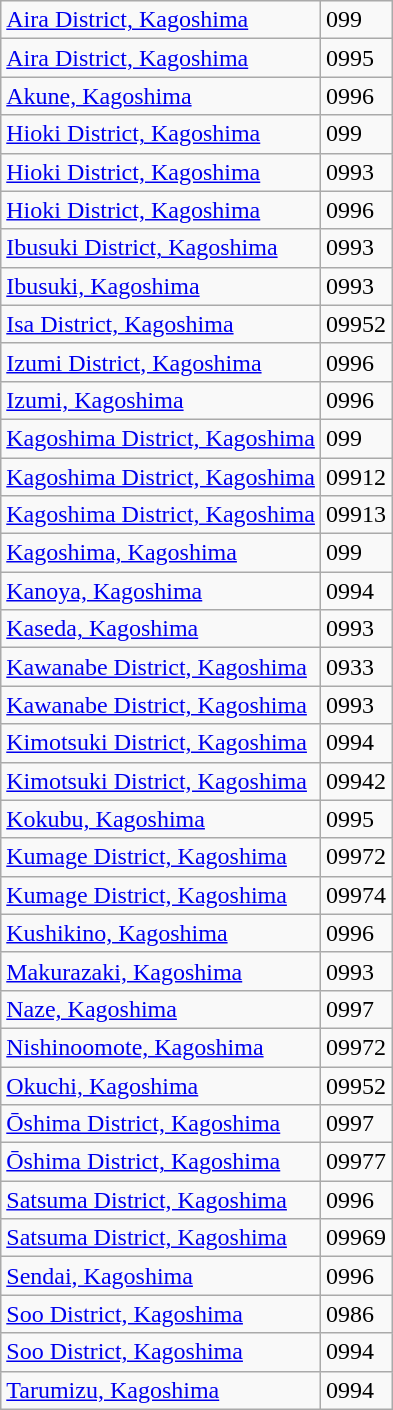<table class="wikitable">
<tr>
<td><a href='#'>Aira District, Kagoshima</a></td>
<td>099</td>
</tr>
<tr>
<td><a href='#'>Aira District, Kagoshima</a></td>
<td>0995</td>
</tr>
<tr>
<td><a href='#'>Akune, Kagoshima</a></td>
<td>0996</td>
</tr>
<tr>
<td><a href='#'>Hioki District, Kagoshima</a></td>
<td>099</td>
</tr>
<tr>
<td><a href='#'>Hioki District, Kagoshima</a></td>
<td>0993</td>
</tr>
<tr>
<td><a href='#'>Hioki District, Kagoshima</a></td>
<td>0996</td>
</tr>
<tr>
<td><a href='#'>Ibusuki District, Kagoshima</a></td>
<td>0993</td>
</tr>
<tr>
<td><a href='#'>Ibusuki, Kagoshima</a></td>
<td>0993</td>
</tr>
<tr>
<td><a href='#'>Isa District, Kagoshima</a></td>
<td>09952</td>
</tr>
<tr>
<td><a href='#'>Izumi District, Kagoshima</a></td>
<td>0996</td>
</tr>
<tr>
<td><a href='#'>Izumi, Kagoshima</a></td>
<td>0996</td>
</tr>
<tr>
<td><a href='#'>Kagoshima District, Kagoshima</a></td>
<td>099</td>
</tr>
<tr>
<td><a href='#'>Kagoshima District, Kagoshima</a></td>
<td>09912</td>
</tr>
<tr>
<td><a href='#'>Kagoshima District, Kagoshima</a></td>
<td>09913</td>
</tr>
<tr>
<td><a href='#'>Kagoshima, Kagoshima</a></td>
<td>099</td>
</tr>
<tr>
<td><a href='#'>Kanoya, Kagoshima</a></td>
<td>0994</td>
</tr>
<tr>
<td><a href='#'>Kaseda, Kagoshima</a></td>
<td>0993</td>
</tr>
<tr>
<td><a href='#'>Kawanabe District, Kagoshima</a></td>
<td>0933</td>
</tr>
<tr>
<td><a href='#'>Kawanabe District, Kagoshima</a></td>
<td>0993</td>
</tr>
<tr>
<td><a href='#'>Kimotsuki District, Kagoshima</a></td>
<td>0994</td>
</tr>
<tr>
<td><a href='#'>Kimotsuki District, Kagoshima</a></td>
<td>09942</td>
</tr>
<tr>
<td><a href='#'>Kokubu, Kagoshima</a></td>
<td>0995</td>
</tr>
<tr>
<td><a href='#'>Kumage District, Kagoshima</a></td>
<td>09972</td>
</tr>
<tr>
<td><a href='#'>Kumage District, Kagoshima</a></td>
<td>09974</td>
</tr>
<tr>
<td><a href='#'>Kushikino, Kagoshima</a></td>
<td>0996</td>
</tr>
<tr>
<td><a href='#'>Makurazaki, Kagoshima</a></td>
<td>0993</td>
</tr>
<tr>
<td><a href='#'>Naze, Kagoshima</a></td>
<td>0997</td>
</tr>
<tr>
<td><a href='#'>Nishinoomote, Kagoshima</a></td>
<td>09972</td>
</tr>
<tr>
<td><a href='#'>Okuchi, Kagoshima</a></td>
<td>09952</td>
</tr>
<tr>
<td><a href='#'>Ōshima District, Kagoshima</a></td>
<td>0997</td>
</tr>
<tr>
<td><a href='#'>Ōshima District, Kagoshima</a></td>
<td>09977</td>
</tr>
<tr>
<td><a href='#'>Satsuma District, Kagoshima</a></td>
<td>0996</td>
</tr>
<tr>
<td><a href='#'>Satsuma District, Kagoshima</a></td>
<td>09969</td>
</tr>
<tr>
<td><a href='#'>Sendai, Kagoshima</a></td>
<td>0996</td>
</tr>
<tr>
<td><a href='#'>Soo District, Kagoshima</a></td>
<td>0986</td>
</tr>
<tr>
<td><a href='#'>Soo District, Kagoshima</a></td>
<td>0994</td>
</tr>
<tr>
<td><a href='#'>Tarumizu, Kagoshima</a></td>
<td>0994</td>
</tr>
</table>
